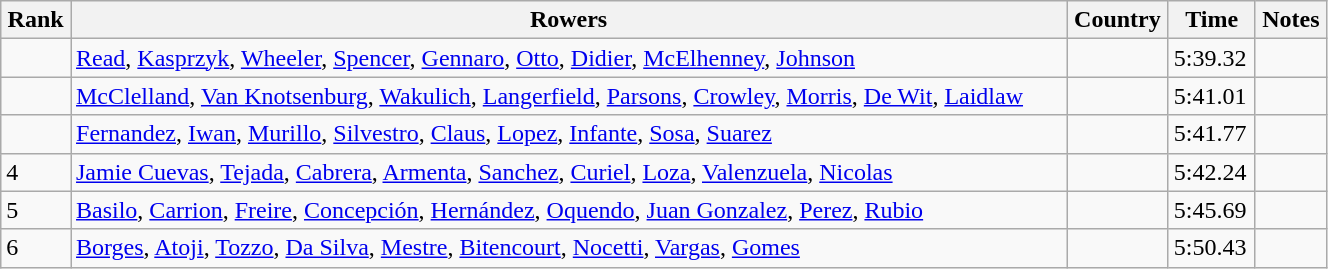<table class="wikitable" width=70%>
<tr>
<th>Rank</th>
<th>Rowers</th>
<th>Country</th>
<th>Time</th>
<th>Notes</th>
</tr>
<tr>
<td></td>
<td><a href='#'>Read</a>, <a href='#'>Kasprzyk</a>, <a href='#'>Wheeler</a>, <a href='#'>Spencer</a>, <a href='#'>Gennaro</a>, <a href='#'>Otto</a>, <a href='#'>Didier</a>, <a href='#'>McElhenney</a>, <a href='#'>Johnson</a></td>
<td></td>
<td>5:39.32</td>
<td></td>
</tr>
<tr>
<td></td>
<td><a href='#'>McClelland</a>, <a href='#'>Van Knotsenburg</a>, <a href='#'>Wakulich</a>, <a href='#'>Langerfield</a>, <a href='#'>Parsons</a>, <a href='#'>Crowley</a>, <a href='#'>Morris</a>, <a href='#'>De Wit</a>, <a href='#'>Laidlaw</a></td>
<td></td>
<td>5:41.01</td>
<td></td>
</tr>
<tr>
<td></td>
<td><a href='#'>Fernandez</a>, <a href='#'>Iwan</a>, <a href='#'>Murillo</a>, <a href='#'>Silvestro</a>, <a href='#'>Claus</a>, <a href='#'>Lopez</a>, <a href='#'>Infante</a>, <a href='#'>Sosa</a>, <a href='#'>Suarez</a></td>
<td></td>
<td>5:41.77</td>
<td></td>
</tr>
<tr>
<td>4</td>
<td><a href='#'>Jamie Cuevas</a>, <a href='#'>Tejada</a>, <a href='#'>Cabrera</a>, <a href='#'>Armenta</a>, <a href='#'>Sanchez</a>, <a href='#'>Curiel</a>, <a href='#'>Loza</a>, <a href='#'>Valenzuela</a>, <a href='#'>Nicolas</a></td>
<td></td>
<td>5:42.24</td>
<td></td>
</tr>
<tr>
<td>5</td>
<td><a href='#'>Basilo</a>, <a href='#'>Carrion</a>, <a href='#'>Freire</a>, <a href='#'>Concepción</a>, <a href='#'>Hernández</a>, <a href='#'>Oquendo</a>, <a href='#'>Juan Gonzalez</a>, <a href='#'>Perez</a>, <a href='#'>Rubio</a></td>
<td></td>
<td>5:45.69</td>
<td></td>
</tr>
<tr>
<td>6</td>
<td><a href='#'>Borges</a>, <a href='#'>Atoji</a>, <a href='#'>Tozzo</a>, <a href='#'>Da Silva</a>, <a href='#'>Mestre</a>, <a href='#'>Bitencourt</a>, <a href='#'>Nocetti</a>, <a href='#'>Vargas</a>, <a href='#'>Gomes</a></td>
<td></td>
<td>5:50.43</td>
<td></td>
</tr>
</table>
